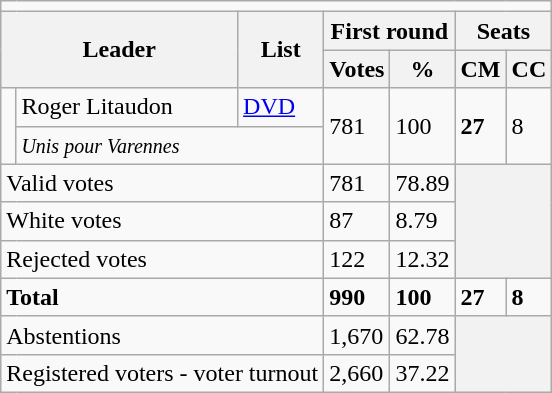<table class="wikitable">
<tr>
<td colspan="7"></td>
</tr>
<tr>
<th colspan="2" rowspan="2">Leader</th>
<th rowspan="2">List</th>
<th colspan="2">First round</th>
<th colspan="2">Seats</th>
</tr>
<tr>
<th>Votes</th>
<th>%</th>
<th>CM</th>
<th>CC</th>
</tr>
<tr>
<td rowspan="2"></td>
<td>Roger Litaudon</td>
<td><a href='#'>DVD</a></td>
<td rowspan="2">781</td>
<td rowspan="2">100</td>
<td rowspan="2"><strong>27</strong></td>
<td rowspan="2">8</td>
</tr>
<tr>
<td colspan="2"><em><small>Unis pour Varennes</small></em></td>
</tr>
<tr>
<td colspan="3">Valid votes</td>
<td>781</td>
<td>78.89</td>
<th colspan="2" rowspan="3"></th>
</tr>
<tr>
<td colspan="3">White votes</td>
<td>87</td>
<td>8.79</td>
</tr>
<tr>
<td colspan="3">Rejected votes</td>
<td>122</td>
<td>12.32</td>
</tr>
<tr>
<td colspan="3"><strong>Total</strong></td>
<td><strong>990</strong></td>
<td><strong>100</strong></td>
<td><strong>27</strong></td>
<td><strong>8</strong></td>
</tr>
<tr>
<td colspan="3">Abstentions</td>
<td>1,670</td>
<td>62.78</td>
<th colspan="2" rowspan="2"></th>
</tr>
<tr>
<td colspan="3">Registered voters - voter turnout</td>
<td>2,660</td>
<td>37.22</td>
</tr>
</table>
